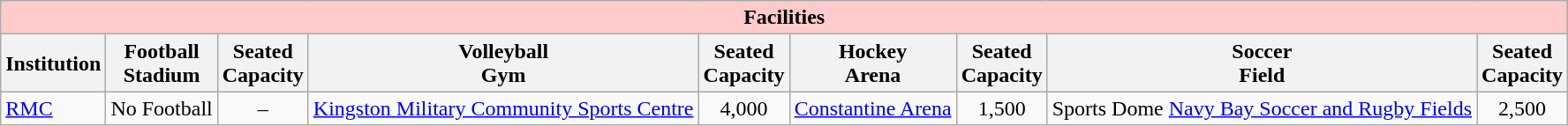<table class="wikitable">
<tr bgcolor="#ffcbcb">
<td colspan="9" align="center"><strong>Facilities</strong></td>
</tr>
<tr bgcolor="#efefef">
<th>Institution</th>
<th>Football<br>Stadium</th>
<th>Seated<br>Capacity</th>
<th>Volleyball<br>Gym</th>
<th>Seated<br>Capacity</th>
<th>Hockey<br>Arena</th>
<th>Seated<br>Capacity</th>
<th>Soccer<br>Field</th>
<th>Seated<br>Capacity</th>
</tr>
<tr align="center">
<td align="left"><a href='#'>RMC</a></td>
<td>No Football</td>
<td>–</td>
<td><a href='#'>Kingston Military Community Sports Centre</a></td>
<td>4,000</td>
<td><a href='#'>Constantine Arena</a></td>
<td>1,500</td>
<td>Sports Dome <a href='#'>Navy Bay Soccer and Rugby Fields</a></td>
<td>2,500</td>
</tr>
</table>
